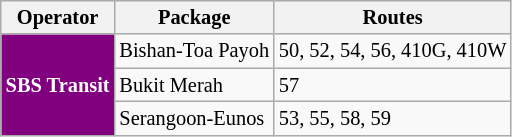<table class="wikitable" style="font-size:85%; text-align: left">
<tr>
<th>Operator</th>
<th>Package</th>
<th>Routes</th>
</tr>
<tr>
<td rowspan=3 style="background-color:#800080; color: white"><strong>SBS Transit</strong></td>
<td>Bishan-Toa Payoh</td>
<td>50, 52, 54, 56, 410G, 410W</td>
</tr>
<tr>
<td>Bukit Merah</td>
<td>57</td>
</tr>
<tr>
<td>Serangoon-Eunos</td>
<td>53, 55, 58, 59</td>
</tr>
</table>
